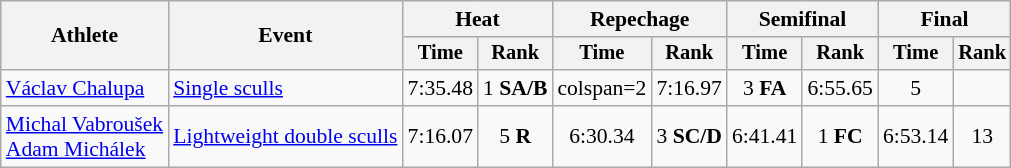<table class=wikitable style=font-size:90%;text-align:center>
<tr>
<th rowspan=2>Athlete</th>
<th rowspan=2>Event</th>
<th colspan=2>Heat</th>
<th colspan=2>Repechage</th>
<th colspan=2>Semifinal</th>
<th colspan=2>Final</th>
</tr>
<tr style=font-size:95%>
<th>Time</th>
<th>Rank</th>
<th>Time</th>
<th>Rank</th>
<th>Time</th>
<th>Rank</th>
<th>Time</th>
<th>Rank</th>
</tr>
<tr>
<td align=left><a href='#'>Václav Chalupa</a></td>
<td align=left><a href='#'>Single sculls</a></td>
<td>7:35.48</td>
<td>1 <strong>SA/B</strong></td>
<td>colspan=2 </td>
<td>7:16.97</td>
<td>3 <strong>FA</strong></td>
<td>6:55.65</td>
<td>5</td>
</tr>
<tr>
<td align=left><a href='#'>Michal Vabroušek</a><br><a href='#'>Adam Michálek</a></td>
<td align=left><a href='#'>Lightweight double sculls</a></td>
<td>7:16.07</td>
<td>5 <strong>R</strong></td>
<td>6:30.34</td>
<td>3 <strong>SC/D</strong></td>
<td>6:41.41</td>
<td>1 <strong>FC</strong></td>
<td>6:53.14</td>
<td>13</td>
</tr>
</table>
